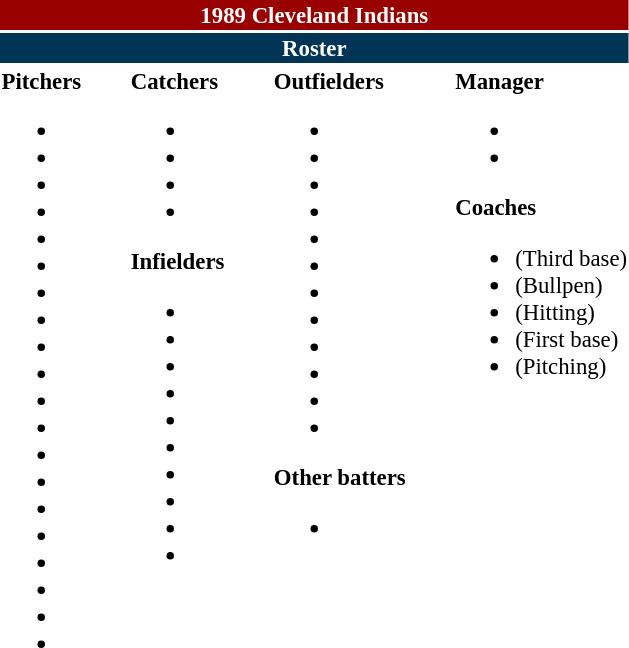<table class="toccolours" style="font-size: 95%;">
<tr>
<th colspan="10" style="background-color: #990000; color: #FFFFFF; text-align: center;">1989 Cleveland Indians</th>
</tr>
<tr>
<td colspan="10" style="background-color: #023456; color: #FFFFFF; text-align: center;"><strong>Roster</strong></td>
</tr>
<tr>
<td valign="top"><strong>Pitchers</strong><br><ul><li></li><li></li><li></li><li></li><li></li><li></li><li></li><li></li><li></li><li></li><li></li><li></li><li></li><li></li><li></li><li></li><li></li><li></li><li></li><li></li></ul></td>
<td width="25px"></td>
<td valign="top"><strong>Catchers</strong><br><ul><li></li><li></li><li></li><li></li></ul><strong>Infielders</strong><ul><li></li><li></li><li></li><li></li><li></li><li></li><li></li><li></li><li></li><li></li></ul></td>
<td width="25px"></td>
<td valign="top"><strong>Outfielders</strong><br><ul><li></li><li></li><li></li><li></li><li></li><li></li><li></li><li></li><li></li><li></li><li></li><li></li></ul><strong>Other batters</strong><ul><li></li></ul></td>
<td width="25px"></td>
<td valign="top"><strong>Manager</strong><br><ul><li></li><li></li></ul><strong>Coaches</strong><ul><li> (Third base)</li><li> (Bullpen)</li><li> (Hitting)</li><li> (First base)</li><li> (Pitching)</li></ul></td>
</tr>
<tr>
</tr>
</table>
